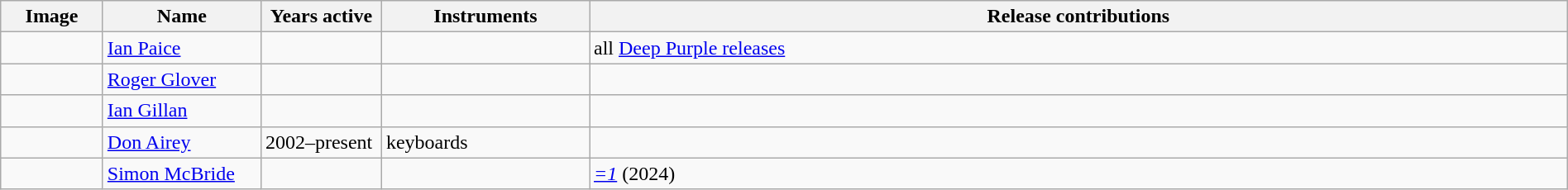<table class="wikitable" border="1" width=100%>
<tr>
<th width="75">Image</th>
<th width="120">Name</th>
<th width="90">Years active</th>
<th width="160">Instruments</th>
<th>Release contributions</th>
</tr>
<tr>
<td></td>
<td><a href='#'>Ian Paice</a></td>
<td></td>
<td></td>
<td>all <a href='#'>Deep Purple releases</a></td>
</tr>
<tr>
<td></td>
<td><a href='#'>Roger Glover</a></td>
<td></td>
<td></td>
<td></td>
</tr>
<tr>
<td></td>
<td><a href='#'>Ian Gillan</a></td>
<td></td>
<td></td>
<td></td>
</tr>
<tr>
<td></td>
<td><a href='#'>Don Airey</a></td>
<td>2002–present</td>
<td>keyboards</td>
<td></td>
</tr>
<tr>
<td></td>
<td><a href='#'>Simon McBride</a></td>
<td></td>
<td></td>
<td><em><a href='#'>=1</a></em> (2024)</td>
</tr>
</table>
